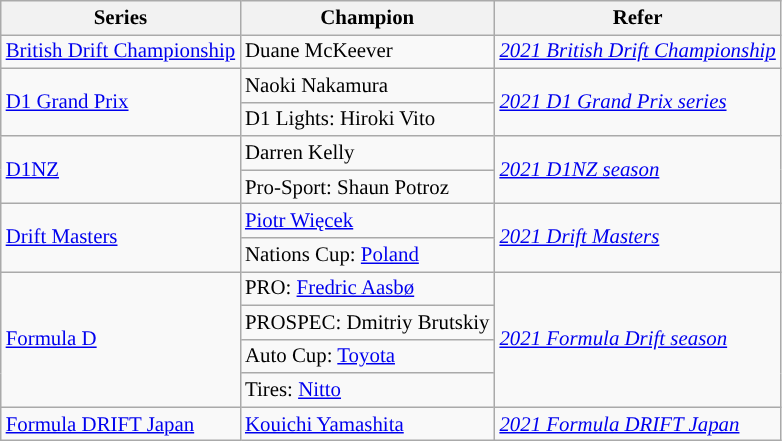<table class="wikitable" style="font-size:87%;">
<tr font-weight:bold">
<th>Series</th>
<th>Champion</th>
<th>Refer</th>
</tr>
<tr>
<td><a href='#'>British Drift Championship</a></td>
<td> Duane McKeever</td>
<td><em><a href='#'>2021 British Drift Championship</a></em></td>
</tr>
<tr>
<td rowspan=2><a href='#'>D1 Grand Prix</a></td>
<td> Naoki Nakamura</td>
<td rowspan=2><em><a href='#'>2021 D1 Grand Prix series</a></em></td>
</tr>
<tr>
<td>D1 Lights:  Hiroki Vito</td>
</tr>
<tr>
<td rowspan=2><a href='#'>D1NZ</a></td>
<td> Darren Kelly</td>
<td rowspan=2><em><a href='#'>2021 D1NZ season</a></em></td>
</tr>
<tr>
<td>Pro-Sport:  Shaun Potroz</td>
</tr>
<tr>
<td rowspan=2><a href='#'>Drift Masters</a></td>
<td> <a href='#'>Piotr Więcek</a></td>
<td rowspan=2><em><a href='#'>2021 Drift Masters</a></em></td>
</tr>
<tr>
<td>Nations Cup:  <a href='#'>Poland</a></td>
</tr>
<tr>
<td rowspan=4><a href='#'>Formula D</a></td>
<td>PRO:  <a href='#'>Fredric Aasbø</a></td>
<td rowspan=4><em><a href='#'>2021 Formula Drift season</a></em></td>
</tr>
<tr>
<td>PROSPEC:  Dmitriy Brutskiy</td>
</tr>
<tr>
<td>Auto Cup:  <a href='#'>Toyota</a></td>
</tr>
<tr>
<td>Tires:  <a href='#'>Nitto</a></td>
</tr>
<tr>
<td><a href='#'>Formula DRIFT Japan</a></td>
<td> <a href='#'>Kouichi Yamashita</a></td>
<td><em><a href='#'>2021 Formula DRIFT Japan</a></em></td>
</tr>
</table>
